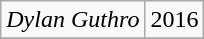<table class="wikitable">
<tr>
<td><em>Dylan Guthro</em></td>
<td>2016</td>
</tr>
<tr>
</tr>
</table>
